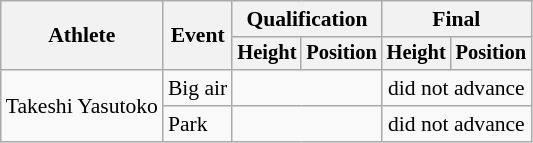<table class=wikitable style="font-size:90%">
<tr>
<th rowspan="2">Athlete</th>
<th rowspan="2">Event</th>
<th colspan="2">Qualification</th>
<th colspan="2">Final</th>
</tr>
<tr style="font-size:95%">
<th>Height</th>
<th>Position</th>
<th>Height</th>
<th>Position</th>
</tr>
<tr align=center>
<td align=left rowspan=2>Takeshi Yasutoko</td>
<td align=left>Big air</td>
<td colspan=2></td>
<td colspan=2>did not advance</td>
</tr>
<tr align=center>
<td align=left>Park</td>
<td colspan=2></td>
<td colspan=2>did not advance</td>
</tr>
</table>
